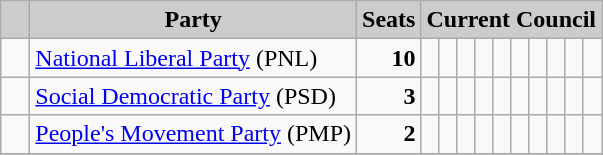<table class="wikitable">
<tr>
<th style="background:#ccc">   </th>
<th style="background:#ccc">Party</th>
<th style="background:#ccc">Seats</th>
<th style="background:#ccc" colspan="10">Current Council</th>
</tr>
<tr>
<td>  </td>
<td><a href='#'>National Liberal Party</a> (PNL)</td>
<td style="text-align: right"><strong>10</strong></td>
<td>  </td>
<td>  </td>
<td>  </td>
<td>  </td>
<td>  </td>
<td>  </td>
<td>  </td>
<td>  </td>
<td>  </td>
<td>  </td>
</tr>
<tr>
<td>  </td>
<td><a href='#'>Social Democratic Party</a> (PSD)</td>
<td style="text-align: right"><strong>3</strong></td>
<td>  </td>
<td>  </td>
<td>  </td>
<td> </td>
<td> </td>
<td> </td>
<td> </td>
<td> </td>
<td> </td>
<td> </td>
</tr>
<tr>
<td>  </td>
<td><a href='#'>People's Movement Party</a> (PMP)</td>
<td style="text-align: right"><strong>2</strong></td>
<td>  </td>
<td>  </td>
<td> </td>
<td> </td>
<td> </td>
<td> </td>
<td> </td>
<td> </td>
<td> </td>
<td> </td>
</tr>
<tr>
</tr>
</table>
